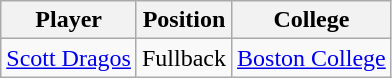<table class="wikitable">
<tr>
<th>Player</th>
<th>Position</th>
<th>College</th>
</tr>
<tr>
<td><a href='#'>Scott Dragos</a></td>
<td>Fullback</td>
<td><a href='#'>Boston College</a></td>
</tr>
</table>
